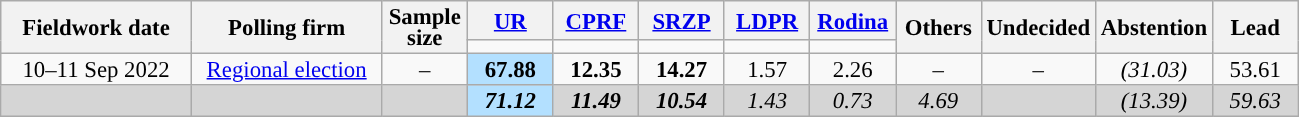<table class=wikitable style="font-size:95%; line-height:14px; text-align:center">
<tr>
<th style=width:120px; rowspan=2>Fieldwork date</th>
<th style=width:120px; rowspan=2>Polling firm</th>
<th style=width:50px; rowspan=2>Sample<br>size</th>
<th style="width:50px;"><a href='#'>UR</a></th>
<th style="width:50px;"><a href='#'>CPRF</a></th>
<th style="width:50px;"><a href='#'>SRZP</a></th>
<th style="width:50px;"><a href='#'>LDPR</a></th>
<th style="width:50px;"><a href='#'>Rodina</a></th>
<th style="width:50px;" rowspan=2>Others</th>
<th style="width:50px;" rowspan=2>Undecided</th>
<th style="width:50px;" rowspan=2>Abstention</th>
<th style="width:50px;" rowspan="2">Lead</th>
</tr>
<tr>
<td bgcolor=></td>
<td bgcolor=></td>
<td bgcolor=></td>
<td bgcolor=></td>
<td bgcolor=></td>
</tr>
<tr>
<td>10–11 Sep 2022</td>
<td><a href='#'>Regional election</a></td>
<td>–</td>
<td style="background:#B3E0FF"><strong>67.88</strong></td>
<td><strong>12.35</strong></td>
<td><strong>14.27</strong></td>
<td>1.57</td>
<td>2.26</td>
<td>–</td>
<td>–</td>
<td><em>(31.03)</em></td>
<td style="background:">53.61</td>
</tr>
<tr style="background:#D5D5D5">
<td></td>
<td></td>
<td></td>
<td style="background:#B3E0FF"><strong><em>71.12</em></strong></td>
<td><strong><em>11.49</em></strong></td>
<td><strong><em>10.54</em></strong></td>
<td><em>1.43</em></td>
<td><em>0.73</em></td>
<td><em>4.69</em></td>
<td></td>
<td><em>(13.39)</em></td>
<td style="background:"><em>59.63</em></td>
</tr>
</table>
